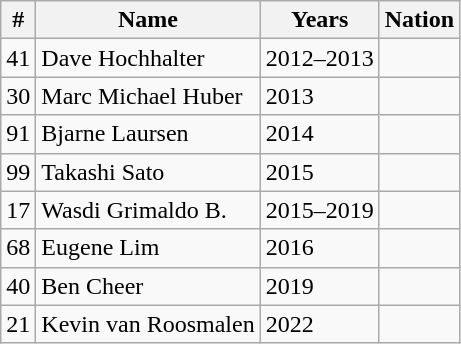<table class="wikitable sortable">
<tr>
<th>#</th>
<th>Name</th>
<th>Years</th>
<th>Nation</th>
</tr>
<tr>
<td>41</td>
<td>Dave Hochhalter</td>
<td>2012–2013</td>
<td></td>
</tr>
<tr>
<td>30</td>
<td>Marc Michael Huber</td>
<td>2013</td>
<td></td>
</tr>
<tr>
<td>91</td>
<td>Bjarne Laursen</td>
<td>2014</td>
<td></td>
</tr>
<tr>
<td>99</td>
<td>Takashi Sato</td>
<td>2015</td>
<td></td>
</tr>
<tr>
<td>17</td>
<td>Wasdi Grimaldo B.</td>
<td>2015–2019</td>
<td></td>
</tr>
<tr>
<td>68</td>
<td>Eugene Lim</td>
<td>2016</td>
<td></td>
</tr>
<tr>
<td>40</td>
<td>Ben Cheer</td>
<td>2019</td>
<td></td>
</tr>
<tr>
<td>21</td>
<td>Kevin van Roosmalen</td>
<td>2022</td>
<td></td>
</tr>
</table>
